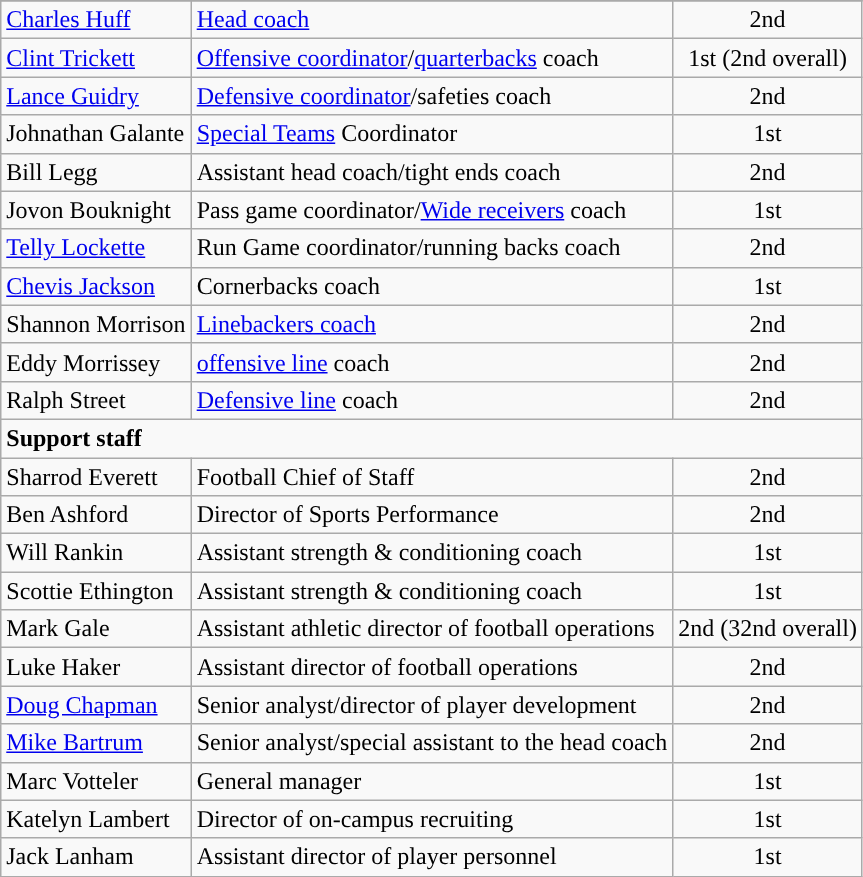<table class="wikitable">
<tr>
</tr>
<tr>
<td><a href='#'>Charles Huff</a></td>
<td><a href='#'>Head coach</a></td>
<td align=center>2nd</td>
</tr>
<tr>
<td><a href='#'>Clint Trickett</a></td>
<td><a href='#'>Offensive coordinator</a>/<a href='#'>quarterbacks</a> coach</td>
<td align=center>1st (2nd overall)</td>
</tr>
<tr>
<td><a href='#'>Lance Guidry</a></td>
<td><a href='#'>Defensive coordinator</a>/safeties coach</td>
<td align=center>2nd</td>
</tr>
<tr>
<td>Johnathan Galante</td>
<td><a href='#'>Special Teams</a> Coordinator</td>
<td align=center>1st</td>
</tr>
<tr>
<td>Bill Legg</td>
<td>Assistant head coach/tight ends coach</td>
<td align=center>2nd</td>
</tr>
<tr>
<td>Jovon Bouknight</td>
<td>Pass game coordinator/<a href='#'>Wide receivers</a> coach</td>
<td align=center>1st</td>
</tr>
<tr>
<td><a href='#'>Telly Lockette</a></td>
<td>Run Game coordinator/running backs coach</td>
<td align=center>2nd</td>
</tr>
<tr>
<td><a href='#'>Chevis Jackson</a></td>
<td>Cornerbacks coach</td>
<td align=center>1st</td>
</tr>
<tr>
<td>Shannon Morrison</td>
<td><a href='#'>Linebackers coach</a></td>
<td align=center>2nd</td>
</tr>
<tr>
<td>Eddy Morrissey</td>
<td><a href='#'>offensive line</a> coach</td>
<td align=center>2nd</td>
</tr>
<tr>
<td>Ralph Street</td>
<td><a href='#'>Defensive line</a> coach</td>
<td align=center>2nd</td>
</tr>
<tr>
<td colspan="3"><strong>Support staff</strong></td>
</tr>
<tr>
<td>Sharrod Everett</td>
<td>Football Chief of Staff</td>
<td align=center>2nd</td>
</tr>
<tr>
<td>Ben Ashford</td>
<td>Director of Sports Performance</td>
<td align=center>2nd</td>
</tr>
<tr>
<td>Will Rankin</td>
<td>Assistant strength & conditioning coach</td>
<td align=center>1st</td>
</tr>
<tr>
<td>Scottie Ethington</td>
<td>Assistant strength & conditioning coach</td>
<td align=center>1st</td>
</tr>
<tr>
<td>Mark Gale</td>
<td>Assistant athletic director of football operations</td>
<td align=center>2nd (32nd overall)</td>
</tr>
<tr>
<td>Luke Haker</td>
<td>Assistant director of football operations</td>
<td align=center>2nd</td>
</tr>
<tr>
<td><a href='#'>Doug Chapman</a></td>
<td>Senior analyst/director of player development</td>
<td align=center>2nd</td>
</tr>
<tr>
<td><a href='#'>Mike Bartrum</a></td>
<td>Senior analyst/special assistant to the head coach</td>
<td align=center>2nd</td>
</tr>
<tr>
<td>Marc Votteler</td>
<td>General manager</td>
<td align=center>1st</td>
</tr>
<tr>
<td>Katelyn Lambert</td>
<td>Director of on-campus recruiting</td>
<td align=center>1st</td>
</tr>
<tr>
<td>Jack Lanham</td>
<td>Assistant director of player personnel</td>
<td align=center>1st</td>
</tr>
</table>
